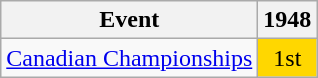<table class="wikitable">
<tr>
<th>Event</th>
<th>1948</th>
</tr>
<tr>
<td><a href='#'>Canadian Championships</a></td>
<td align="center" bgcolor="gold">1st</td>
</tr>
</table>
